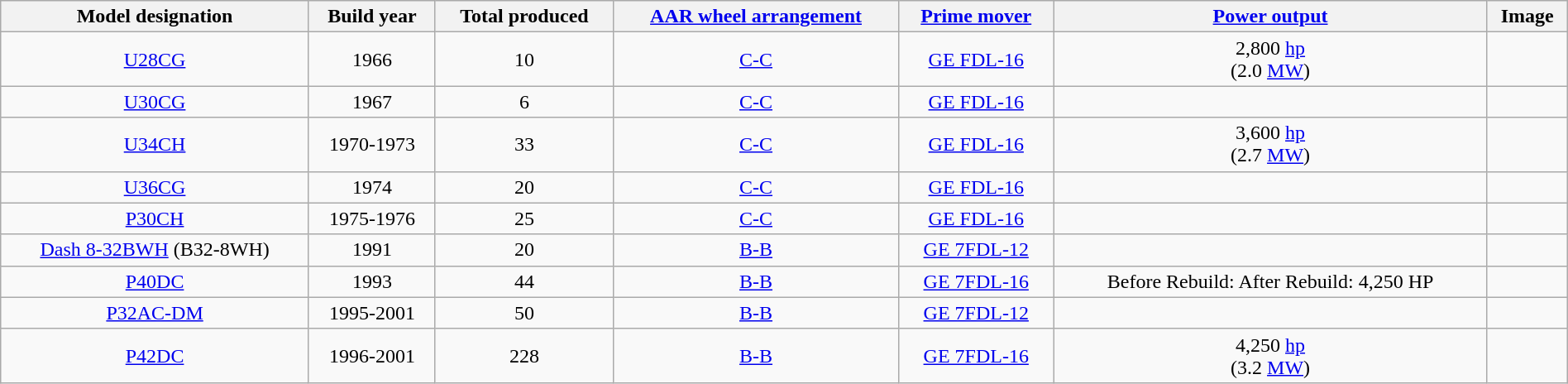<table class="wikitable sortable" style="width: 100%">
<tr>
<th>Model designation</th>
<th>Build year</th>
<th>Total produced</th>
<th><a href='#'>AAR wheel arrangement</a></th>
<th><a href='#'>Prime mover</a></th>
<th><a href='#'>Power output</a></th>
<th class="unsortable">Image</th>
</tr>
<tr align = "center">
<td><a href='#'>U28CG</a></td>
<td>1966</td>
<td>10</td>
<td><a href='#'>C-C</a></td>
<td><a href='#'>GE FDL-16</a></td>
<td>2,800 <a href='#'>hp</a><br>(2.0 <a href='#'>MW</a>)</td>
<td></td>
</tr>
<tr align = "center">
<td><a href='#'>U30CG</a></td>
<td>1967</td>
<td>6</td>
<td><a href='#'>C-C</a></td>
<td><a href='#'>GE FDL-16</a></td>
<td></td>
<td></td>
</tr>
<tr align = "center">
<td><a href='#'>U34CH</a></td>
<td>1970-1973</td>
<td>33</td>
<td><a href='#'>C-C</a></td>
<td><a href='#'>GE FDL-16</a></td>
<td>3,600 <a href='#'>hp</a><br>(2.7 <a href='#'>MW</a>)</td>
<td></td>
</tr>
<tr align = "center">
<td><a href='#'>U36CG</a></td>
<td>1974</td>
<td>20</td>
<td><a href='#'>C-C</a></td>
<td><a href='#'>GE FDL-16</a></td>
<td></td>
<td></td>
</tr>
<tr align = "center">
<td><a href='#'>P30CH</a></td>
<td>1975-1976</td>
<td>25</td>
<td><a href='#'>C-C</a></td>
<td><a href='#'>GE FDL-16</a></td>
<td></td>
<td></td>
</tr>
<tr align = "center">
<td><a href='#'>Dash 8-32BWH</a> (B32-8WH)</td>
<td>1991</td>
<td>20</td>
<td><a href='#'>B-B</a></td>
<td><a href='#'>GE 7FDL-12</a></td>
<td></td>
<td></td>
</tr>
<tr align = "center">
<td><a href='#'>P40DC</a></td>
<td>1993</td>
<td>44</td>
<td><a href='#'>B-B</a></td>
<td><a href='#'>GE 7FDL-16</a></td>
<td>Before Rebuild: After Rebuild: 4,250 HP</td>
<td></td>
</tr>
<tr align = "center">
<td><a href='#'>P32AC-DM</a></td>
<td>1995-2001</td>
<td>50</td>
<td><a href='#'>B-B</a></td>
<td><a href='#'>GE 7FDL-12</a></td>
<td></td>
<td></td>
</tr>
<tr align = "center">
<td><a href='#'>P42DC</a></td>
<td>1996-2001</td>
<td>228</td>
<td><a href='#'>B-B</a></td>
<td><a href='#'>GE 7FDL-16</a></td>
<td>4,250 <a href='#'>hp</a><br>(3.2 <a href='#'>MW</a>)</td>
<td></td>
</tr>
</table>
